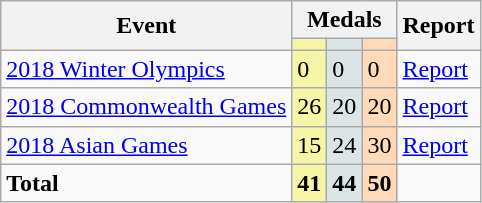<table class=wikitable>
<tr>
<th rowspan=2>Event</th>
<th colspan=3>Medals</th>
<th rowspan=2>Report</th>
</tr>
<tr>
<th style="background:#f7f6a8;"></th>
<th style="background:#dce5e5;"></th>
<th style="background:#ffdab9;"></th>
</tr>
<tr>
<td><a href='#'>2018 Winter Olympics</a></td>
<td style="background:#f7f6a8;">0</td>
<td style="background:#dce5e5;">0</td>
<td style="background:#ffdab9;">0</td>
<td><a href='#'>Report</a></td>
</tr>
<tr>
<td><a href='#'>2018 Commonwealth Games</a></td>
<td style="background:#f7f6a8;">26</td>
<td style="background:#dce5e5;">20</td>
<td style="background:#ffdab9;">20</td>
<td><a href='#'>Report</a></td>
</tr>
<tr>
<td><a href='#'>2018 Asian Games</a></td>
<td style="background:#f7f6a8;">15</td>
<td style="background:#dce5e5;">24</td>
<td style="background:#ffdab9;">30</td>
<td><a href='#'>Report</a></td>
</tr>
<tr>
<td><strong>Total</strong></td>
<td style="background:#f7f6a8;"><strong>41</strong></td>
<td style="background:#dce5e5;"><strong>44</strong></td>
<td style="background:#ffdab9;"><strong>50</strong></td>
<td></td>
</tr>
</table>
